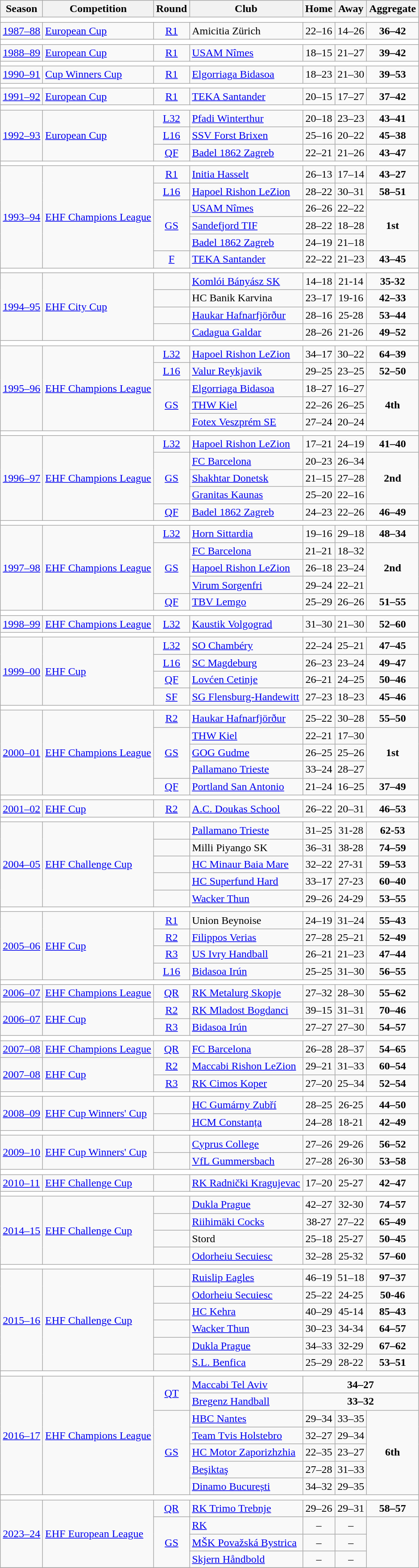<table class="wikitable">
<tr>
<th>Season </th>
<th>Competition</th>
<th>Round</th>
<th>Club</th>
<th>Home</th>
<th>Away</th>
<th>Aggregate</th>
</tr>
<tr>
<td colspan="7" bgcolor=white></td>
</tr>
<tr>
<td><a href='#'>1987–88</a></td>
<td><a href='#'>European Cup</a></td>
<td style="text-align:center;"><a href='#'>R1</a></td>
<td> Amicitia Zürich</td>
<td style="text-align:center;">22–16</td>
<td style="text-align:center;">14–26</td>
<td style="text-align:center;"><strong>36–42</strong></td>
</tr>
<tr>
<td colspan="7" bgcolor=white></td>
</tr>
<tr>
<td><a href='#'>1988–89</a></td>
<td><a href='#'>European Cup</a></td>
<td style="text-align:center;"><a href='#'>R1</a></td>
<td> <a href='#'>USAM Nîmes</a></td>
<td style="text-align:center;">18–15</td>
<td style="text-align:center;">21–27</td>
<td style="text-align:center;"><strong>39–42</strong></td>
</tr>
<tr>
<td colspan="7" bgcolor=white></td>
</tr>
<tr>
<td><a href='#'>1990–91</a></td>
<td><a href='#'>Cup Winners Cup</a></td>
<td style="text-align:center;"><a href='#'>R1</a></td>
<td> <a href='#'>Elgorriaga Bidasoa</a></td>
<td style="text-align:center;">18–23</td>
<td style="text-align:center;">21–30</td>
<td style="text-align:center;"><strong>39–53</strong></td>
</tr>
<tr>
<td colspan="7" bgcolor=white></td>
</tr>
<tr>
<td><a href='#'>1991–92</a></td>
<td><a href='#'>European Cup</a></td>
<td style="text-align:center;"><a href='#'>R1</a></td>
<td> <a href='#'>TEKA Santander</a></td>
<td style="text-align:center;">20–15</td>
<td style="text-align:center;">17–27</td>
<td style="text-align:center;"><strong>37–42</strong></td>
</tr>
<tr>
<td colspan="7" bgcolor=white></td>
</tr>
<tr>
<td rowspan="3"><a href='#'>1992–93</a></td>
<td rowspan="3"><a href='#'>European Cup</a></td>
<td style="text-align:center;"><a href='#'>L32</a></td>
<td> <a href='#'>Pfadi Winterthur</a></td>
<td style="text-align:center;">20–18</td>
<td style="text-align:center;">23–23</td>
<td style="text-align:center;"><strong>43–41</strong></td>
</tr>
<tr>
<td style="text-align:center;"><a href='#'>L16</a></td>
<td> <a href='#'>SSV Forst Brixen</a></td>
<td style="text-align:center;">25–16</td>
<td style="text-align:center;">20–22</td>
<td style="text-align:center;"><strong>45–38</strong></td>
</tr>
<tr>
<td style="text-align:center;"><a href='#'>QF</a></td>
<td> <a href='#'>Badel 1862 Zagreb</a></td>
<td style="text-align:center;">22–21</td>
<td style="text-align:center;">21–26</td>
<td style="text-align:center;"><strong>43–47</strong></td>
</tr>
<tr>
<td colspan="7" bgcolor=white></td>
</tr>
<tr>
<td rowspan="6"><a href='#'>1993–94</a></td>
<td rowspan="6"><a href='#'>EHF Champions League</a></td>
<td style="text-align:center;"><a href='#'>R1</a></td>
<td> <a href='#'>Initia Hasselt</a></td>
<td style="text-align:center;">26–13</td>
<td style="text-align:center;">17–14</td>
<td style="text-align:center;"><strong>43–27</strong></td>
</tr>
<tr>
<td style="text-align:center;"><a href='#'>L16</a></td>
<td> <a href='#'>Hapoel Rishon LeZion</a></td>
<td style="text-align:center;">28–22</td>
<td style="text-align:center;">30–31</td>
<td style="text-align:center;"><strong>58–51</strong></td>
</tr>
<tr>
<td rowspan="3"  style="text-align:center;"><a href='#'>GS</a></td>
<td> <a href='#'>USAM Nîmes</a></td>
<td style="text-align:center;">26–26</td>
<td style="text-align:center;">22–22</td>
<td rowspan=3 style="text-align:center;"><strong>1st</strong></td>
</tr>
<tr>
<td> <a href='#'>Sandefjord TIF</a></td>
<td style="text-align:center;">28–22</td>
<td style="text-align:center;">18–28</td>
</tr>
<tr>
<td> <a href='#'>Badel 1862 Zagreb</a></td>
<td style="text-align:center;">24–19</td>
<td style="text-align:center;">21–18</td>
</tr>
<tr>
<td style="text-align:center;"><a href='#'>F</a></td>
<td> <a href='#'>TEKA Santander</a></td>
<td style="text-align:center;">22–22</td>
<td style="text-align:center;">21–23</td>
<td style="text-align:center;"><strong>43–45</strong></td>
</tr>
<tr>
<td colspan="7" bgcolor=white></td>
</tr>
<tr>
<td rowspan="4"><a href='#'>1994–95</a></td>
<td rowspan="4"><a href='#'>EHF City Cup</a></td>
<td></td>
<td> <a href='#'>Komlói Bányász SK</a></td>
<td style="text-align:center;">14–18</td>
<td style="text-align:center;">21-14</td>
<td style="text-align:center;"><strong>35-32</strong></td>
</tr>
<tr>
<td></td>
<td> HC Banik Karvina</td>
<td style="text-align:center;">23–17</td>
<td style="text-align:center;">19-16</td>
<td style="text-align:center;"><strong>42–33</strong></td>
</tr>
<tr>
<td></td>
<td> <a href='#'>Haukar Hafnarfjörður</a></td>
<td style="text-align:center;">28–16</td>
<td style="text-align:center;">25-28</td>
<td style="text-align:center;"><strong>53–44</strong></td>
</tr>
<tr>
<td></td>
<td> <a href='#'>Cadagua Galdar</a></td>
<td style="text-align:center;">28–26</td>
<td style="text-align:center;">21-26</td>
<td style="text-align:center;"><strong>49–52</strong></td>
</tr>
<tr>
<td colspan="7" bgcolor=white></td>
</tr>
<tr>
<td rowspan="5"><a href='#'>1995–96</a></td>
<td rowspan="5"><a href='#'>EHF Champions League</a></td>
<td style="text-align:center;"><a href='#'>L32</a></td>
<td> <a href='#'>Hapoel Rishon LeZion</a></td>
<td style="text-align:center;">34–17</td>
<td style="text-align:center;">30–22</td>
<td style="text-align:center;"><strong>64–39</strong></td>
</tr>
<tr>
<td style="text-align:center;"><a href='#'>L16</a></td>
<td> <a href='#'>Valur Reykjavik</a></td>
<td style="text-align:center;">29–25</td>
<td style="text-align:center;">23–25</td>
<td style="text-align:center;"><strong>52–50</strong></td>
</tr>
<tr>
<td rowspan="3"  style="text-align:center;"><a href='#'>GS</a></td>
<td> <a href='#'>Elgorriaga Bidasoa</a></td>
<td style="text-align:center;">18–27</td>
<td style="text-align:center;">16–27</td>
<td rowspan=3 style="text-align:center;"><strong>4th</strong></td>
</tr>
<tr>
<td> <a href='#'>THW Kiel</a></td>
<td style="text-align:center;">22–26</td>
<td style="text-align:center;">26–25</td>
</tr>
<tr>
<td> <a href='#'>Fotex Veszprém SE</a></td>
<td style="text-align:center;">27–24</td>
<td style="text-align:center;">20–24</td>
</tr>
<tr>
<td colspan="7" bgcolor=white></td>
</tr>
<tr>
<td rowspan="5"><a href='#'>1996–97</a></td>
<td rowspan="5"><a href='#'>EHF Champions League</a></td>
<td style="text-align:center;"><a href='#'>L32</a></td>
<td> <a href='#'>Hapoel Rishon LeZion</a></td>
<td style="text-align:center;">17–21</td>
<td style="text-align:center;">24–19</td>
<td style="text-align:center;"><strong>41–40</strong></td>
</tr>
<tr>
<td rowspan="3"  style="text-align:center;"><a href='#'>GS</a></td>
<td> <a href='#'>FC Barcelona</a></td>
<td style="text-align:center;">20–23</td>
<td style="text-align:center;">26–34</td>
<td rowspan=3 style="text-align:center;"><strong>2nd</strong></td>
</tr>
<tr>
<td> <a href='#'>Shakhtar Donetsk</a></td>
<td style="text-align:center;">21–15</td>
<td style="text-align:center;">27–28</td>
</tr>
<tr>
<td> <a href='#'>Granitas Kaunas</a></td>
<td style="text-align:center;">25–20</td>
<td style="text-align:center;">22–16</td>
</tr>
<tr>
<td style="text-align:center;"><a href='#'>QF</a></td>
<td> <a href='#'>Badel 1862 Zagreb</a></td>
<td style="text-align:center;">24–23</td>
<td style="text-align:center;">22–26</td>
<td style="text-align:center;"><strong>46–49</strong></td>
</tr>
<tr>
<td colspan="7" bgcolor=white></td>
</tr>
<tr>
<td rowspan="5"><a href='#'>1997–98</a></td>
<td rowspan="5"><a href='#'>EHF Champions League</a></td>
<td style="text-align:center;"><a href='#'>L32</a></td>
<td> <a href='#'>Horn Sittardia</a></td>
<td style="text-align:center;">19–16</td>
<td style="text-align:center;">29–18</td>
<td style="text-align:center;"><strong>48–34</strong></td>
</tr>
<tr>
<td rowspan="3"  style="text-align:center;"><a href='#'>GS</a></td>
<td> <a href='#'>FC Barcelona</a></td>
<td style="text-align:center;">21–21</td>
<td style="text-align:center;">18–32</td>
<td rowspan=3 style="text-align:center;"><strong>2nd</strong></td>
</tr>
<tr>
<td> <a href='#'>Hapoel Rishon LeZion</a></td>
<td style="text-align:center;">26–18</td>
<td style="text-align:center;">23–24</td>
</tr>
<tr>
<td> <a href='#'>Virum Sorgenfri</a></td>
<td style="text-align:center;">29–24</td>
<td style="text-align:center;">22–21</td>
</tr>
<tr>
<td style="text-align:center;"><a href='#'>QF</a></td>
<td> <a href='#'>TBV Lemgo</a></td>
<td style="text-align:center;">25–29</td>
<td style="text-align:center;">26–26</td>
<td style="text-align:center;"><strong>51–55</strong></td>
</tr>
<tr>
<td colspan="7" bgcolor=white></td>
</tr>
<tr>
<td><a href='#'>1998–99</a></td>
<td><a href='#'>EHF Champions League</a></td>
<td style="text-align:center;"><a href='#'>L32</a></td>
<td> <a href='#'>Kaustik Volgograd</a></td>
<td style="text-align:center;">31–30</td>
<td style="text-align:center;">21–30</td>
<td style="text-align:center;"><strong>52–60</strong></td>
</tr>
<tr>
<td colspan="7" bgcolor=white></td>
</tr>
<tr>
<td rowspan=4><a href='#'>1999–00</a></td>
<td rowspan=4><a href='#'>EHF Cup</a></td>
<td style="text-align:center;"><a href='#'>L32</a></td>
<td> <a href='#'>SO Chambéry</a></td>
<td style="text-align:center;">22–24</td>
<td style="text-align:center;">25–21</td>
<td style="text-align:center;"><strong>47–45</strong></td>
</tr>
<tr>
<td style="text-align:center;"><a href='#'>L16</a></td>
<td> <a href='#'>SC Magdeburg</a></td>
<td style="text-align:center;">26–23</td>
<td style="text-align:center;">23–24</td>
<td style="text-align:center;"><strong>49–47</strong></td>
</tr>
<tr>
<td style="text-align:center;"><a href='#'>QF</a></td>
<td> <a href='#'>Lovćen Cetinje</a></td>
<td style="text-align:center;">26–21</td>
<td style="text-align:center;">24–25</td>
<td style="text-align:center;"><strong>50–46</strong></td>
</tr>
<tr>
<td style="text-align:center;"><a href='#'>SF</a></td>
<td> <a href='#'>SG Flensburg-Handewitt</a></td>
<td style="text-align:center;">27–23</td>
<td style="text-align:center;">18–23</td>
<td style="text-align:center;"><strong>45–46</strong></td>
</tr>
<tr>
<td colspan="7" bgcolor=white></td>
</tr>
<tr>
<td rowspan="5"><a href='#'>2000–01</a></td>
<td rowspan="5"><a href='#'>EHF Champions League</a></td>
<td style="text-align:center;"><a href='#'>R2</a></td>
<td> <a href='#'>Haukar Hafnarfjörður</a></td>
<td style="text-align:center;">25–22</td>
<td style="text-align:center;">30–28</td>
<td style="text-align:center;"><strong>55–50</strong></td>
</tr>
<tr>
<td rowspan="3"  style="text-align:center;"><a href='#'>GS</a></td>
<td> <a href='#'>THW Kiel</a></td>
<td style="text-align:center;">22–21</td>
<td style="text-align:center;">17–30</td>
<td rowspan=3 style="text-align:center;"><strong>1st</strong></td>
</tr>
<tr>
<td> <a href='#'>GOG Gudme</a></td>
<td style="text-align:center;">26–25</td>
<td style="text-align:center;">25–26</td>
</tr>
<tr>
<td> <a href='#'>Pallamano Trieste</a></td>
<td style="text-align:center;">33–24</td>
<td style="text-align:center;">28–27</td>
</tr>
<tr>
<td style="text-align:center;"><a href='#'>QF</a></td>
<td> <a href='#'>Portland San Antonio</a></td>
<td style="text-align:center;">21–24</td>
<td style="text-align:center;">16–25</td>
<td style="text-align:center;"><strong>37–49</strong></td>
</tr>
<tr>
<td colspan="7" bgcolor=white></td>
</tr>
<tr>
<td><a href='#'>2001–02</a></td>
<td><a href='#'>EHF Cup</a></td>
<td style="text-align:center;"><a href='#'>R2</a></td>
<td> <a href='#'>A.C. Doukas School</a></td>
<td style="text-align:center;">26–22</td>
<td style="text-align:center;">20–31</td>
<td style="text-align:center;"><strong>46–53</strong></td>
</tr>
<tr>
<td colspan="7" bgcolor=white></td>
</tr>
<tr>
<td rowspan="5"><a href='#'>2004–05</a></td>
<td rowspan="5"><a href='#'>EHF Challenge Cup</a></td>
<td></td>
<td> <a href='#'>Pallamano Trieste</a></td>
<td style="text-align:center;">31–25</td>
<td style="text-align:center;">31-28</td>
<td style="text-align:center;"><strong>62-53</strong></td>
</tr>
<tr>
<td></td>
<td> Milli Piyango SK</td>
<td style="text-align:center;">36–31</td>
<td style="text-align:center;">38-28</td>
<td style="text-align:center;"><strong>74–59</strong></td>
</tr>
<tr>
<td></td>
<td> <a href='#'>HC Minaur Baia Mare</a></td>
<td style="text-align:center;">32–22</td>
<td style="text-align:center;">27-31</td>
<td style="text-align:center;"><strong>59–53</strong></td>
</tr>
<tr>
<td></td>
<td> <a href='#'>HC Superfund Hard</a></td>
<td style="text-align:center;">33–17</td>
<td style="text-align:center;">27-23</td>
<td style="text-align:center;"><strong>60–40</strong></td>
</tr>
<tr>
<td></td>
<td> <a href='#'>Wacker Thun</a></td>
<td style="text-align:center;">29–26</td>
<td style="text-align:center;">24-29</td>
<td style="text-align:center;"><strong>53–55</strong></td>
</tr>
<tr>
<td colspan="7" bgcolor=white></td>
</tr>
<tr>
<td rowspan=4><a href='#'>2005–06</a></td>
<td rowspan=4><a href='#'>EHF Cup</a></td>
<td style="text-align:center;"><a href='#'>R1</a></td>
<td> Union Beynoise</td>
<td style="text-align:center;">24–19</td>
<td style="text-align:center;">31–24</td>
<td style="text-align:center;"><strong>55–43</strong></td>
</tr>
<tr>
<td style="text-align:center;"><a href='#'>R2</a></td>
<td> <a href='#'>Filippos Verias</a></td>
<td style="text-align:center;">27–28</td>
<td style="text-align:center;">25–21</td>
<td style="text-align:center;"><strong>52–49</strong></td>
</tr>
<tr>
<td style="text-align:center;"><a href='#'>R3</a></td>
<td> <a href='#'>US Ivry Handball</a></td>
<td style="text-align:center;">26–21</td>
<td style="text-align:center;">21–23</td>
<td style="text-align:center;"><strong>47–44</strong></td>
</tr>
<tr>
<td style="text-align:center;"><a href='#'>L16</a></td>
<td> <a href='#'>Bidasoa Irún</a></td>
<td style="text-align:center;">25–25</td>
<td style="text-align:center;">31–30</td>
<td style="text-align:center;"><strong>56–55</strong></td>
</tr>
<tr>
<td colspan="7" bgcolor=white></td>
</tr>
<tr>
<td><a href='#'>2006–07</a></td>
<td><a href='#'>EHF Champions League</a></td>
<td style="text-align:center;"><a href='#'>QR</a></td>
<td> <a href='#'>RK Metalurg Skopje</a></td>
<td style="text-align:center;">27–32</td>
<td style="text-align:center;">28–30</td>
<td style="text-align:center;"><strong>55–62</strong></td>
</tr>
<tr>
<td rowspan=2><a href='#'>2006–07</a></td>
<td rowspan=2><a href='#'>EHF Cup</a></td>
<td style="text-align:center;"><a href='#'>R2</a></td>
<td> <a href='#'>RK Mladost Bogdanci</a></td>
<td style="text-align:center;">39–15</td>
<td style="text-align:center;">31–31</td>
<td style="text-align:center;"><strong>70–46</strong></td>
</tr>
<tr>
<td style="text-align:center;"><a href='#'>R3</a></td>
<td> <a href='#'>Bidasoa Irún</a></td>
<td style="text-align:center;">27–27</td>
<td style="text-align:center;">27–30</td>
<td style="text-align:center;"><strong>54–57</strong></td>
</tr>
<tr>
<td colspan="7" bgcolor=white></td>
</tr>
<tr>
<td><a href='#'>2007–08</a></td>
<td><a href='#'>EHF Champions League</a></td>
<td style="text-align:center;"><a href='#'>QR</a></td>
<td> <a href='#'>FC Barcelona</a></td>
<td style="text-align:center;">26–28</td>
<td style="text-align:center;">28–37</td>
<td style="text-align:center;"><strong>54–65</strong></td>
</tr>
<tr>
<td rowspan=2><a href='#'>2007–08</a></td>
<td rowspan=2><a href='#'>EHF Cup</a></td>
<td style="text-align:center;"><a href='#'>R2</a></td>
<td> <a href='#'>Maccabi Rishon LeZion</a></td>
<td style="text-align:center;">29–21</td>
<td style="text-align:center;">31–33</td>
<td style="text-align:center;"><strong>60–54</strong></td>
</tr>
<tr>
<td style="text-align:center;"><a href='#'>R3</a></td>
<td> <a href='#'>RK Cimos Koper</a></td>
<td style="text-align:center;">27–20</td>
<td style="text-align:center;">25–34</td>
<td style="text-align:center;"><strong>52–54</strong></td>
</tr>
<tr>
<td colspan="7" bgcolor=white></td>
</tr>
<tr>
<td rowspan=2><a href='#'>2008–09</a></td>
<td rowspan=2><a href='#'>EHF Cup Winners' Cup</a></td>
<td></td>
<td> <a href='#'>HC Gumárny Zubří</a></td>
<td style="text-align:center;">28–25</td>
<td style="text-align:center;">26-25</td>
<td style="text-align:center;"><strong>44–50</strong></td>
</tr>
<tr>
<td></td>
<td> <a href='#'>HCM Constanța</a></td>
<td style="text-align:center;">24–28</td>
<td style="text-align:center;">18-21</td>
<td style="text-align:center;"><strong>42–49</strong></td>
</tr>
<tr>
<td colspan="7" bgcolor=white></td>
</tr>
<tr>
<td rowspan=2><a href='#'>2009–10</a></td>
<td rowspan=2><a href='#'>EHF Cup Winners' Cup</a></td>
<td></td>
<td> <a href='#'>Cyprus College</a></td>
<td style="text-align:center;">27–26</td>
<td style="text-align:center;">29-26</td>
<td style="text-align:center;"><strong>56–52</strong></td>
</tr>
<tr>
<td></td>
<td> <a href='#'>VfL Gummersbach</a></td>
<td style="text-align:center;">27–28</td>
<td style="text-align:center;">26-30</td>
<td style="text-align:center;"><strong>53–58</strong></td>
</tr>
<tr>
<td colspan="7" bgcolor=white></td>
</tr>
<tr>
<td><a href='#'>2010–11</a></td>
<td><a href='#'>EHF Challenge Cup</a></td>
<td></td>
<td> <a href='#'>RK Radnički Kragujevac</a></td>
<td style="text-align:center;">17–20</td>
<td style="text-align:center;">25-27</td>
<td style="text-align:center;"><strong>42–47</strong></td>
</tr>
<tr>
<td colspan="7" bgcolor=white></td>
</tr>
<tr>
<td rowspan="4"><a href='#'>2014–15</a></td>
<td rowspan="4"><a href='#'>EHF Challenge Cup</a></td>
<td></td>
<td> <a href='#'>Dukla Prague</a></td>
<td style="text-align:center;">42–27</td>
<td style="text-align:center;">32-30</td>
<td style="text-align:center;"><strong>74–57</strong></td>
</tr>
<tr>
<td></td>
<td> <a href='#'>Riihimäki Cocks</a></td>
<td style="text-align:center;">38-27</td>
<td style="text-align:center;">27–22</td>
<td style="text-align:center;"><strong>65–49</strong></td>
</tr>
<tr>
<td></td>
<td> Stord</td>
<td style="text-align:center;">25–18</td>
<td style="text-align:center;">25-27</td>
<td style="text-align:center;"><strong>50–45</strong></td>
</tr>
<tr>
<td></td>
<td> <a href='#'>Odorheiu Secuiesc</a></td>
<td style="text-align:center;">32–28</td>
<td style="text-align:center;">25-32</td>
<td style="text-align:center;"><strong>57–60</strong></td>
</tr>
<tr>
<td colspan="7" bgcolor=white></td>
</tr>
<tr>
<td rowspan="6"><a href='#'>2015–16</a></td>
<td rowspan="6"><a href='#'>EHF Challenge Cup</a></td>
<td></td>
<td> <a href='#'>Ruislip Eagles</a></td>
<td style="text-align:center;">46–19</td>
<td style="text-align:center;">51–18</td>
<td style="text-align:center;"><strong>97–37</strong></td>
</tr>
<tr>
<td></td>
<td> <a href='#'>Odorheiu Secuiesc</a></td>
<td style="text-align:center;">25–22</td>
<td style="text-align:center;">24-25</td>
<td style="text-align:center;"><strong>50-46</strong></td>
</tr>
<tr>
<td></td>
<td> <a href='#'>HC Kehra</a></td>
<td style="text-align:center;">40–29</td>
<td style="text-align:center;">45-14</td>
<td style="text-align:center;"><strong>85–43</strong></td>
</tr>
<tr>
<td></td>
<td> <a href='#'>Wacker Thun</a></td>
<td style="text-align:center;">30–23</td>
<td style="text-align:center;">34-34</td>
<td style="text-align:center;"><strong>64–57</strong></td>
</tr>
<tr>
<td></td>
<td> <a href='#'>Dukla Prague</a></td>
<td style="text-align:center;">34–33</td>
<td style="text-align:center;">32-29</td>
<td style="text-align:center;"><strong>67–62</strong></td>
</tr>
<tr>
<td></td>
<td> <a href='#'>S.L. Benfica</a></td>
<td style="text-align:center;">25–29</td>
<td style="text-align:center;">28-22</td>
<td style="text-align:center;"><strong>53–51</strong></td>
</tr>
<tr>
<td colspan="7" bgcolor=white></td>
</tr>
<tr>
<td rowspan="7"><a href='#'>2016–17</a></td>
<td rowspan="7"><a href='#'>EHF Champions League</a></td>
<td rowspan="2"  style="text-align:center;"><a href='#'>QT</a></td>
<td> <a href='#'>Maccabi Tel Aviv</a></td>
<td colspan=3 style="text-align:center;"><strong>34–27</strong></td>
</tr>
<tr>
<td> <a href='#'>Bregenz Handball</a></td>
<td colspan=3 style="text-align:center;"><strong>33–32</strong></td>
</tr>
<tr>
<td rowspan="5"  style="text-align:center;"><a href='#'>GS</a></td>
<td> <a href='#'>HBC Nantes</a></td>
<td style="text-align:center;">29–34</td>
<td style="text-align:center;">33–35</td>
<td rowspan=5 style="text-align:center;"><strong>6th</strong></td>
</tr>
<tr>
<td> <a href='#'>Team Tvis Holstebro</a></td>
<td style="text-align:center;">32–27</td>
<td style="text-align:center;">29–34</td>
</tr>
<tr>
<td> <a href='#'>HC Motor Zaporizhzhia</a></td>
<td style="text-align:center;">22–35</td>
<td style="text-align:center;">23–27</td>
</tr>
<tr>
<td> <a href='#'>Beşiktaş</a></td>
<td style="text-align:center;">27–28</td>
<td style="text-align:center;">31–33</td>
</tr>
<tr>
<td> <a href='#'>Dinamo București</a></td>
<td style="text-align:center;">34–32</td>
<td style="text-align:center;">29–35</td>
</tr>
<tr>
<td colspan="7" bgcolor=white></td>
</tr>
<tr>
<td rowspan="4"><a href='#'>2023–24</a></td>
<td rowspan="4"><a href='#'>EHF European League</a></td>
<td style="text-align:center;"><a href='#'>QR</a></td>
<td> <a href='#'>RK Trimo Trebnje</a></td>
<td style="text-align:center;">29–26</td>
<td style="text-align:center;">29–31</td>
<td style="text-align:center;"><strong>58–57</strong></td>
</tr>
<tr>
<td rowspan="3"  style="text-align:center;"><a href='#'>GS</a></td>
<td> <a href='#'>RK</a></td>
<td style="text-align:center;">–</td>
<td style="text-align:center;">–</td>
<td rowspan=5 style="text-align:center;"><strong> </strong></td>
</tr>
<tr>
<td> <a href='#'>MŠK Považská Bystrica</a></td>
<td style="text-align:center;">–</td>
<td style="text-align:center;">–</td>
</tr>
<tr>
<td> <a href='#'>Skjern Håndbold</a></td>
<td style="text-align:center;">–</td>
<td style="text-align:center;">–</td>
</tr>
<tr>
</tr>
</table>
